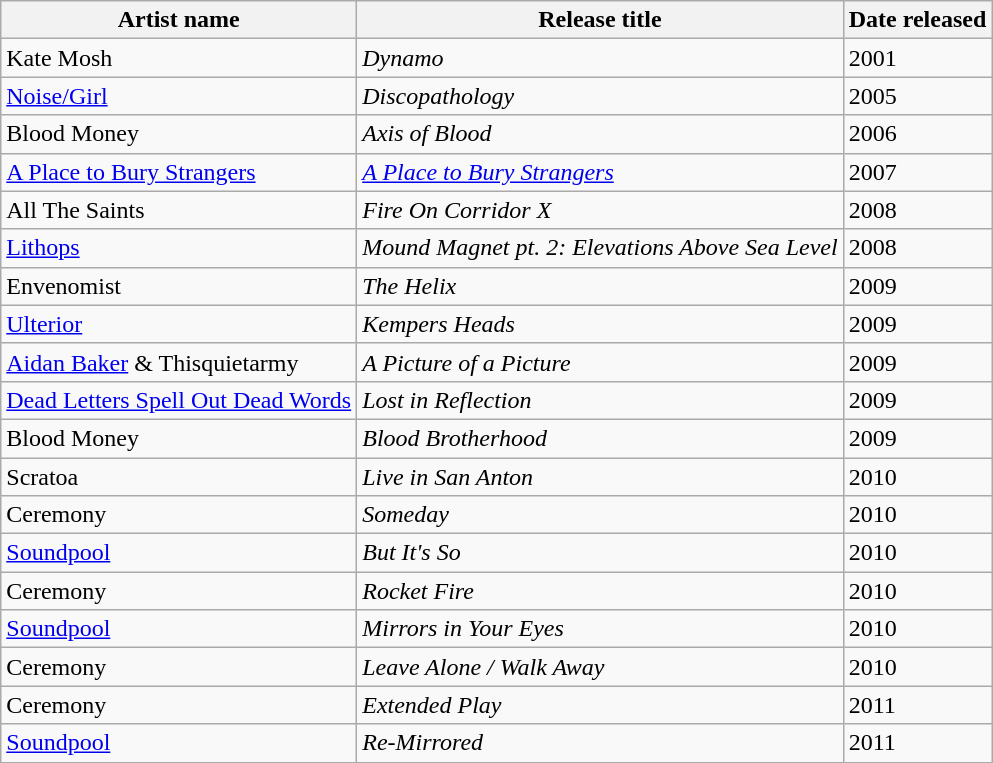<table class="wikitable">
<tr>
<th>Artist name</th>
<th>Release title</th>
<th>Date released</th>
</tr>
<tr>
<td>Kate Mosh</td>
<td><em>Dynamo</em></td>
<td>2001</td>
</tr>
<tr>
<td><a href='#'>Noise/Girl</a></td>
<td><em>Discopathology</em></td>
<td>2005</td>
</tr>
<tr>
<td>Blood Money</td>
<td><em>Axis of Blood</em></td>
<td>2006</td>
</tr>
<tr>
<td><a href='#'>A Place to Bury Strangers</a></td>
<td><a href='#'><em>A Place to Bury Strangers</em></a></td>
<td>2007</td>
</tr>
<tr>
<td>All The Saints</td>
<td><em>Fire On Corridor X</em></td>
<td>2008</td>
</tr>
<tr>
<td><a href='#'>Lithops</a></td>
<td><em>Mound Magnet pt. 2: Elevations Above Sea Level</em></td>
<td>2008</td>
</tr>
<tr>
<td>Envenomist</td>
<td><em>The Helix</em></td>
<td>2009</td>
</tr>
<tr>
<td><a href='#'>Ulterior</a></td>
<td><em>Kempers Heads</em></td>
<td>2009</td>
</tr>
<tr>
<td><a href='#'>Aidan Baker</a> & Thisquietarmy</td>
<td><em>A Picture of a Picture</em></td>
<td>2009</td>
</tr>
<tr>
<td><a href='#'>Dead Letters Spell Out Dead Words</a></td>
<td><em>Lost in Reflection</em></td>
<td>2009</td>
</tr>
<tr>
<td>Blood Money</td>
<td><em>Blood Brotherhood</em></td>
<td>2009</td>
</tr>
<tr>
<td>Scratoa</td>
<td><em>Live in San Anton</em></td>
<td>2010</td>
</tr>
<tr>
<td>Ceremony</td>
<td><em>Someday</em></td>
<td>2010</td>
</tr>
<tr>
<td><a href='#'>Soundpool</a></td>
<td><em>But It's So</em></td>
<td>2010</td>
</tr>
<tr>
<td>Ceremony</td>
<td><em>Rocket Fire</em></td>
<td>2010</td>
</tr>
<tr>
<td><a href='#'>Soundpool</a></td>
<td><em>Mirrors in Your Eyes</em></td>
<td>2010</td>
</tr>
<tr>
<td>Ceremony</td>
<td><em>Leave Alone / Walk Away</em></td>
<td>2010</td>
</tr>
<tr>
<td>Ceremony</td>
<td><em>Extended Play</em></td>
<td>2011</td>
</tr>
<tr>
<td><a href='#'>Soundpool</a></td>
<td><em>Re-Mirrored</em></td>
<td>2011</td>
</tr>
</table>
